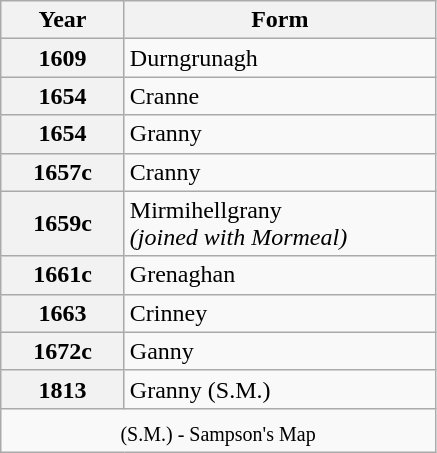<table class="wikitable" style="margin:0 0 0 3em; border:1px solid darkgrey;">
<tr>
<th style="width:75px;">Year</th>
<th style="width:200px;">Form</th>
</tr>
<tr>
<th>1609</th>
<td>Durngrunagh</td>
</tr>
<tr>
<th>1654</th>
<td>Cranne</td>
</tr>
<tr>
<th>1654</th>
<td>Granny</td>
</tr>
<tr>
<th>1657c</th>
<td>Cranny</td>
</tr>
<tr>
<th>1659c</th>
<td>Mirmihellgrany<br><em>(joined with Mormeal)</em></td>
</tr>
<tr>
<th>1661c</th>
<td>Grenaghan</td>
</tr>
<tr>
<th>1663</th>
<td>Crinney</td>
</tr>
<tr>
<th>1672c</th>
<td>Ganny</td>
</tr>
<tr>
<th>1813</th>
<td>Granny (S.M.) </td>
</tr>
<tr>
<td colspan="2" align="center"><sub>(S.M.) - Sampson's Map</sub></td>
</tr>
</table>
